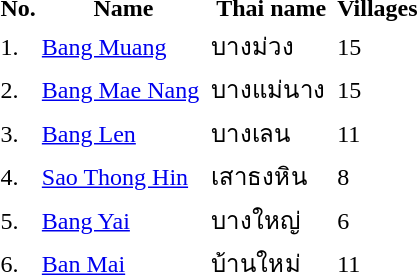<table>
<tr>
<th>No.</th>
<th>Name</th>
<th>Thai name</th>
<th>Villages</th>
<th></th>
<td>    </td>
</tr>
<tr>
<td>1.</td>
<td><a href='#'>Bang Muang</a></td>
<td>บางม่วง</td>
<td>15</td>
<td></td>
</tr>
<tr>
<td>2.</td>
<td><a href='#'>Bang Mae Nang</a> </td>
<td>บางแม่นาง </td>
<td>15</td>
<td></td>
</tr>
<tr>
<td>3.</td>
<td><a href='#'>Bang Len</a></td>
<td>บางเลน</td>
<td>11</td>
<td></td>
</tr>
<tr>
<td>4.</td>
<td><a href='#'>Sao Thong Hin</a> </td>
<td>เสาธงหิน</td>
<td>8</td>
<td></td>
</tr>
<tr>
<td>5.</td>
<td><a href='#'>Bang Yai</a></td>
<td>บางใหญ่</td>
<td>6</td>
<td></td>
</tr>
<tr>
<td>6.</td>
<td><a href='#'>Ban Mai</a></td>
<td>บ้านใหม่</td>
<td>11</td>
<td></td>
</tr>
</table>
